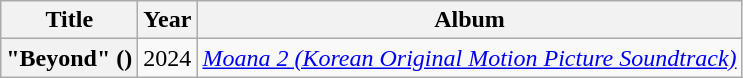<table class="wikitable plainrowheaders" style="text-align:center">
<tr>
<th scope="col">Title</th>
<th scope="col">Year</th>
<th scope="col">Album</th>
</tr>
<tr>
<th scope="row">"Beyond" () <br></th>
<td>2024</td>
<td><em><a href='#'>Moana 2 (Korean Original Motion Picture Soundtrack)</a></em></td>
</tr>
</table>
